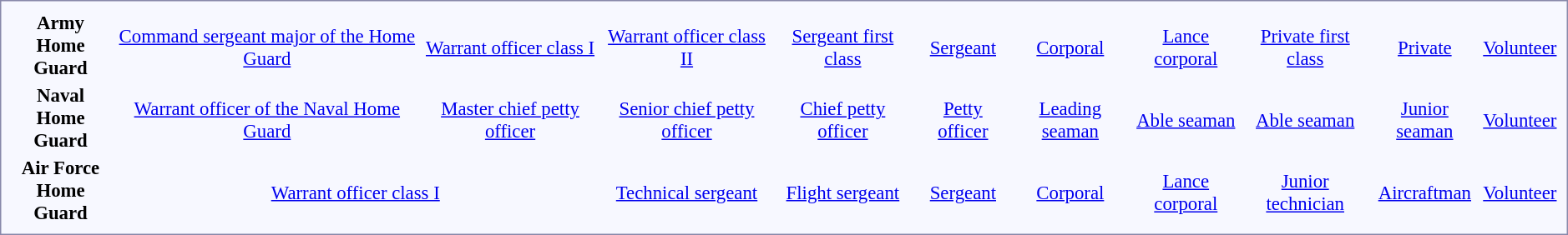<table style="border:1px solid #8888aa; background-color:#f7f8ff; padding:5px; font-size:95%; margin: 0px 12px 12px 0px;">
<tr style="text-align:center;">
<th rowspan=2> Army<br>Home Guard</th>
<td colspan=3></td>
<td colspan=3></td>
<td colspan=2></td>
<td colspan=2></td>
<td colspan=6 rowspan=2></td>
<td colspan=6></td>
<td colspan=4></td>
<td colspan=2></td>
<td colspan=6></td>
<td colspan=1></td>
<td colspan=1></td>
</tr>
<tr style="text-align:center;">
<td colspan=3><a href='#'>Command sergeant major of the Home Guard</a><br></td>
<td colspan=3><a href='#'>Warrant officer class I</a><br></td>
<td colspan=2><a href='#'>Warrant officer class II</a><br></td>
<td colspan=2><a href='#'>Sergeant first class</a><br></td>
<td colspan=6><a href='#'>Sergeant</a><br></td>
<td colspan=4><a href='#'>Corporal</a><br></td>
<td colspan=2><a href='#'>Lance corporal</a><br></td>
<td colspan=6><a href='#'>Private first class</a><br></td>
<td colspan=1><a href='#'>Private</a><br></td>
<td colspan=1><a href='#'>Volunteer</a><br></td>
</tr>
<tr style="text-align:center;">
<th rowspan=2> Naval<br>Home Guard</th>
<td colspan=3></td>
<td colspan=3></td>
<td colspan=2></td>
<td colspan=2></td>
<td colspan=6 rowspan=2></td>
<td colspan=6></td>
<td colspan=4></td>
<td colspan=2></td>
<td colspan=6></td>
<td colspan=1></td>
<td colspan=1></td>
</tr>
<tr style="text-align:center;">
<td colspan=3><a href='#'>Warrant officer of the Naval Home Guard</a><br></td>
<td colspan=3><a href='#'>Master chief petty officer</a><br></td>
<td colspan=2><a href='#'>Senior chief petty officer</a><br></td>
<td colspan=2><a href='#'>Chief petty officer</a><br></td>
<td colspan=6><a href='#'>Petty officer</a><br></td>
<td colspan=4><a href='#'>Leading seaman</a><br></td>
<td colspan=2><a href='#'>Able seaman</a><br></td>
<td colspan=6><a href='#'>Able seaman</a><br></td>
<td colspan=1><a href='#'>Junior seaman</a><br></td>
<td colspan=1><a href='#'>Volunteer</a><br></td>
</tr>
<tr style="text-align:center;">
<th rowspan=2> Air Force<br>Home Guard</th>
<td colspan=6></td>
<td colspan=2></td>
<td colspan=2></td>
<td colspan=6 rowspan=2></td>
<td colspan=6></td>
<td colspan=4></td>
<td colspan=2></td>
<td colspan=6></td>
<td colspan=1></td>
<td colspan=1></td>
</tr>
<tr style="text-align:center;">
<td colspan=6><a href='#'>Warrant officer class I</a><br></td>
<td colspan=2><a href='#'>Technical sergeant</a><br></td>
<td colspan=2><a href='#'>Flight sergeant</a><br></td>
<td colspan=6><a href='#'>Sergeant</a><br></td>
<td colspan=4><a href='#'>Corporal</a><br></td>
<td colspan=2><a href='#'>Lance corporal</a><br></td>
<td colspan=6><a href='#'>Junior technician</a><br></td>
<td colspan=1><a href='#'>Aircraftman</a><br></td>
<td colspan=1><a href='#'>Volunteer</a><br></td>
</tr>
</table>
